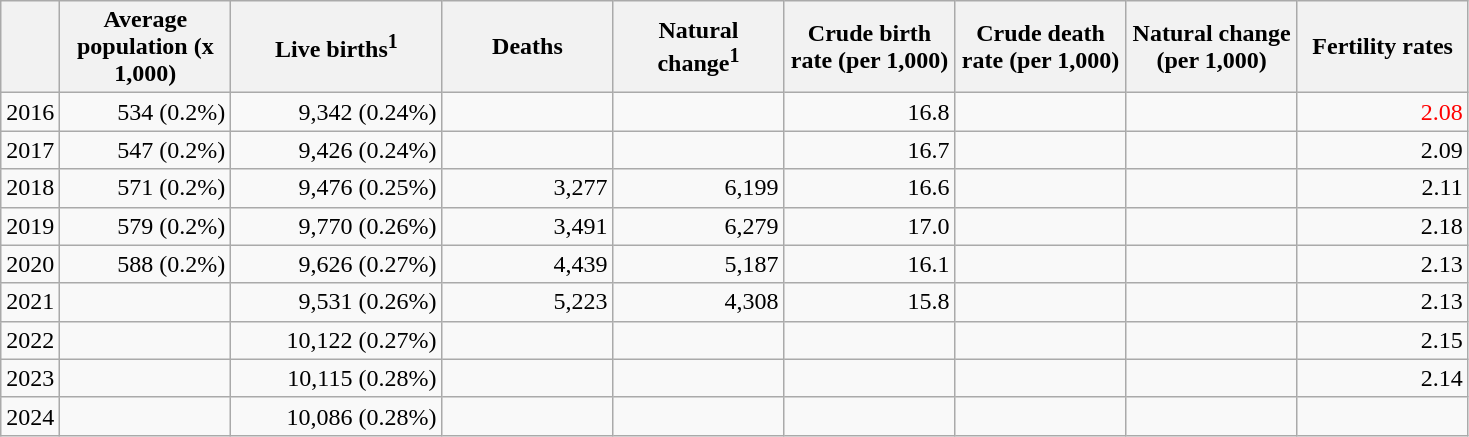<table class="wikitable">
<tr>
<th></th>
<th style="width:80pt;">Average population (x 1,000)</th>
<th style="width:100pt;">Live births<sup>1</sup></th>
<th style="width:80pt;">Deaths</th>
<th style="width:80pt;">Natural change<sup>1</sup></th>
<th style="width:80pt;">Crude birth rate (per 1,000)</th>
<th style="width:80pt;">Crude death rate (per 1,000)</th>
<th style="width:80pt;">Natural change (per 1,000)</th>
<th style="width:80pt;">Fertility rates</th>
</tr>
<tr>
<td>2016</td>
<td style="text-align:right;">534 (0.2%)</td>
<td style="text-align:right;">9,342 (0.24%)</td>
<td style="text-align:right;"></td>
<td style="text-align:right;"></td>
<td style="text-align:right;">16.8</td>
<td style="text-align:right;"></td>
<td style="text-align:right;"></td>
<td style="text-align:right; color:red;">2.08</td>
</tr>
<tr>
<td>2017</td>
<td style="text-align:right;">547 (0.2%)</td>
<td style="text-align:right;">9,426 (0.24%)</td>
<td style="text-align:right;"></td>
<td style="text-align:right;"></td>
<td style="text-align:right;">16.7</td>
<td style="text-align:right;"></td>
<td style="text-align:right;"></td>
<td style="text-align:right;">2.09</td>
</tr>
<tr>
<td>2018</td>
<td style="text-align:right;">571 (0.2%)</td>
<td style="text-align:right;">9,476 (0.25%)</td>
<td style="text-align:right;">3,277</td>
<td style="text-align:right;">6,199</td>
<td style="text-align:right;">16.6</td>
<td style="text-align:right;"></td>
<td style="text-align:right;"></td>
<td style="text-align:right;">2.11</td>
</tr>
<tr>
<td>2019</td>
<td style="text-align:right;">579 (0.2%)</td>
<td style="text-align:right;">9,770 (0.26%)</td>
<td style="text-align:right;">3,491</td>
<td style="text-align:right;">6,279</td>
<td style="text-align:right;">17.0</td>
<td style="text-align:right;"></td>
<td style="text-align:right;"></td>
<td style="text-align:right;">2.18</td>
</tr>
<tr>
<td>2020</td>
<td style="text-align:right;">588 (0.2%)</td>
<td style="text-align:right;">9,626 (0.27%)</td>
<td style="text-align:right;">4,439</td>
<td style="text-align:right;">5,187</td>
<td style="text-align:right;">16.1</td>
<td style="text-align:right;"></td>
<td style="text-align:right;"></td>
<td style="text-align:right;">2.13</td>
</tr>
<tr>
<td>2021</td>
<td style="text-align:right;"></td>
<td style="text-align:right;">9,531 (0.26%)</td>
<td style="text-align:right;">5,223</td>
<td style="text-align:right;">4,308</td>
<td style="text-align:right;">15.8</td>
<td style="text-align:right;"></td>
<td style="text-align:right;"></td>
<td style="text-align:right;">2.13</td>
</tr>
<tr>
<td>2022</td>
<td style="text-align:right;"></td>
<td style="text-align:right;">10,122 (0.27%)</td>
<td style="text-align:right;"></td>
<td style="color:red; text-align:right;"></td>
<td style="text-align:right;"></td>
<td style="text-align:right;"></td>
<td style="color:red; text-align:right;"></td>
<td style="text-align:right;">2.15</td>
</tr>
<tr>
<td>2023</td>
<td style="text-align:right;"></td>
<td style="text-align:right;">10,115 (0.28%)</td>
<td style="text-align:right;"></td>
<td style="color:red; text-align:right;"></td>
<td style="text-align:right;"></td>
<td style="text-align:right;"></td>
<td style="color:red; text-align:right;"></td>
<td style="text-align:right;">2.14</td>
</tr>
<tr>
<td>2024</td>
<td style="text-align:right;"></td>
<td style="text-align:right;">10,086 (0.28%)</td>
<td style="text-align:right;"></td>
<td style="color:red; text-align:right;"></td>
<td style="text-align:right;"></td>
<td style="text-align:right;"></td>
<td style="color:red; text-align:right;"></td>
<td style="text-align:right;"></td>
</tr>
</table>
